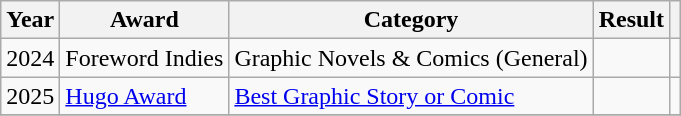<table class="wikitable sortable">
<tr>
<th>Year</th>
<th>Award</th>
<th>Category</th>
<th>Result</th>
<th class="unsortable"></th>
</tr>
<tr>
<td>2024</td>
<td>Foreword Indies</td>
<td>Graphic Novels & Comics (General)</td>
<td></td>
<td></td>
</tr>
<tr>
<td>2025</td>
<td><a href='#'>Hugo Award</a></td>
<td><a href='#'>Best Graphic Story or Comic</a></td>
<td></td>
<td></td>
</tr>
<tr>
</tr>
</table>
